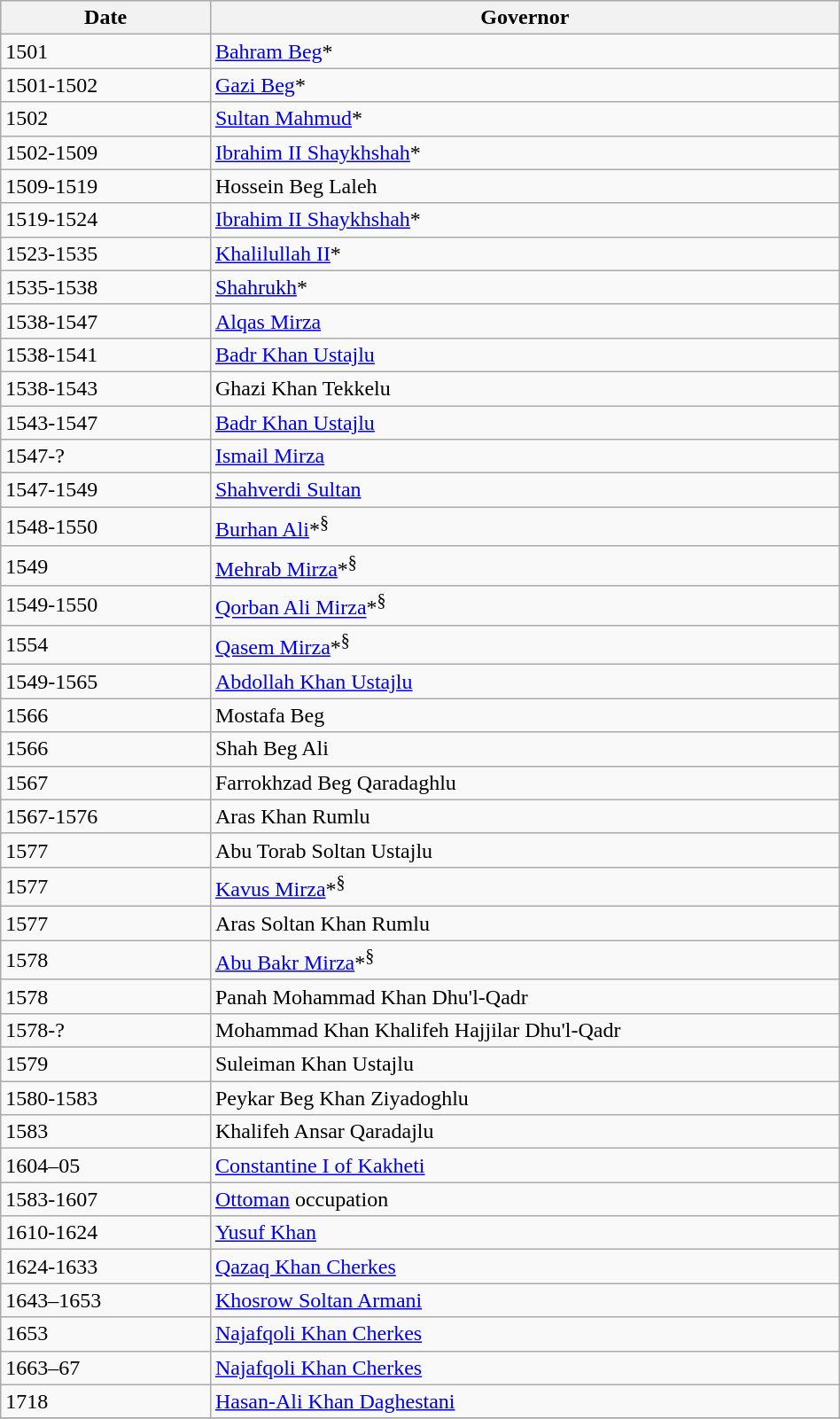<table class="wikitable"  width="50%">
<tr bgcolor="#FFDEAD">
<th width="25%">Date</th>
<th width="75%">Governor</th>
</tr>
<tr>
<td>1501</td>
<td><a href='#'>Bahram Beg</a>*</td>
</tr>
<tr>
<td>1501-1502</td>
<td><a href='#'>Gazi Beg</a>*</td>
</tr>
<tr>
<td>1502</td>
<td><a href='#'>Sultan Mahmud</a>*</td>
</tr>
<tr>
<td>1502-1509</td>
<td><a href='#'>Ibrahim II Shaykhshah</a>*</td>
</tr>
<tr>
<td>1509-1519</td>
<td>Hossein Beg Laleh</td>
</tr>
<tr>
<td>1519-1524</td>
<td><a href='#'>Ibrahim II Shaykhshah</a>*</td>
</tr>
<tr>
<td>1523-1535</td>
<td><a href='#'>Khalilullah II</a>*</td>
</tr>
<tr>
<td>1535-1538</td>
<td><a href='#'>Shahrukh</a>*</td>
</tr>
<tr>
<td>1538-1547</td>
<td><a href='#'>Alqas Mirza</a></td>
</tr>
<tr>
<td>1538-1541</td>
<td><a href='#'>Badr Khan Ustajlu</a></td>
</tr>
<tr>
<td>1538-1543</td>
<td>Ghazi Khan Tekkelu</td>
</tr>
<tr>
<td>1543-1547</td>
<td><a href='#'>Badr Khan Ustajlu</a></td>
</tr>
<tr>
<td>1547-?</td>
<td><a href='#'>Ismail Mirza</a></td>
</tr>
<tr>
<td>1547-1549</td>
<td><a href='#'>Shahverdi Sultan</a></td>
</tr>
<tr>
<td>1548-1550</td>
<td><a href='#'>Burhan Ali</a>*<sup>§</sup></td>
</tr>
<tr>
<td>1549</td>
<td><a href='#'>Mehrab Mirza</a>*<sup>§</sup></td>
</tr>
<tr>
<td>1549-1550</td>
<td><a href='#'>Qorban Ali Mirza</a>*<sup>§</sup></td>
</tr>
<tr>
<td>1554</td>
<td><a href='#'>Qasem Mirza</a>*<sup>§</sup></td>
</tr>
<tr>
<td>1549-1565</td>
<td><a href='#'>Abdollah Khan Ustajlu</a></td>
</tr>
<tr>
<td>1566</td>
<td>Mostafa Beg</td>
</tr>
<tr>
<td>1566</td>
<td>Shah Beg Ali</td>
</tr>
<tr>
<td>1567</td>
<td>Farrokhzad Beg Qaradaghlu</td>
</tr>
<tr>
<td>1567-1576</td>
<td>Aras Khan Rumlu</td>
</tr>
<tr>
<td>1577</td>
<td>Abu Torab Soltan Ustajlu</td>
</tr>
<tr>
<td>1577</td>
<td><a href='#'>Kavus Mirza</a>*<sup>§</sup></td>
</tr>
<tr>
<td>1577</td>
<td>Aras Soltan Khan Rumlu</td>
</tr>
<tr>
<td>1578</td>
<td><a href='#'>Abu Bakr Mirza</a>*<sup>§</sup></td>
</tr>
<tr>
<td>1578</td>
<td>Panah Mohammad Khan Dhu'l-Qadr</td>
</tr>
<tr>
<td>1578-?</td>
<td>Mohammad Khan Khalifeh Hajjilar Dhu'l-Qadr</td>
</tr>
<tr>
<td>1579</td>
<td>Suleiman Khan Ustajlu</td>
</tr>
<tr>
<td>1580-1583</td>
<td>Peykar Beg Khan Ziyadoghlu</td>
</tr>
<tr>
<td>1583</td>
<td>Khalifeh Ansar Qaradajlu</td>
</tr>
<tr>
<td>1604–05</td>
<td><a href='#'>Constantine I of Kakheti</a></td>
</tr>
<tr>
<td>1583-1607</td>
<td><a href='#'>Ottoman</a> occupation</td>
</tr>
<tr>
<td>1610-1624</td>
<td><a href='#'>Yusuf Khan</a></td>
</tr>
<tr>
<td>1624-1633</td>
<td><a href='#'>Qazaq Khan Cherkes</a></td>
</tr>
<tr>
<td>1643–1653</td>
<td><a href='#'>Khosrow Soltan Armani</a></td>
</tr>
<tr>
<td>1653</td>
<td><a href='#'>Najafqoli Khan Cherkes</a></td>
</tr>
<tr>
<td>1663–67</td>
<td><a href='#'>Najafqoli Khan Cherkes</a></td>
</tr>
<tr>
<td>1718</td>
<td><a href='#'>Hasan-Ali Khan Daghestani</a></td>
</tr>
<tr>
</tr>
</table>
